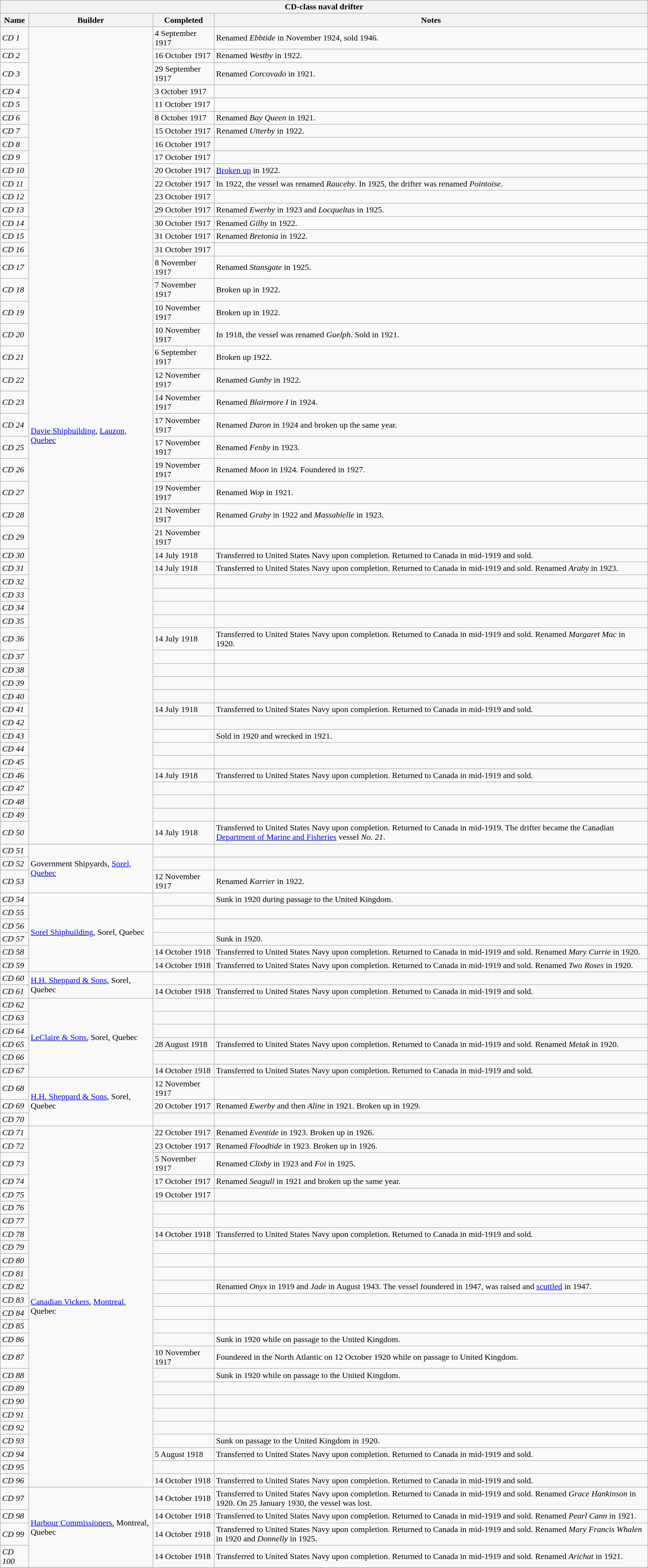<table border="1" class="wikitable collapsible">
<tr>
<th colspan=4>CD-class naval drifter</th>
</tr>
<tr>
<th>Name</th>
<th>Builder</th>
<th>Completed</th>
<th>Notes</th>
</tr>
<tr>
<td><em>CD 1</em></td>
<td rowspan=50><a href='#'>Davie Shipbuilding</a>, <a href='#'>Lauzon, Quebec</a></td>
<td>4 September 1917</td>
<td>Renamed <em>Ebbtide</em> in November 1924, sold 1946.</td>
</tr>
<tr>
<td><em>CD 2</em></td>
<td>16 October 1917</td>
<td>Renamed <em>Westby</em> in 1922.</td>
</tr>
<tr>
<td><em>CD 3</em></td>
<td>29 September 1917</td>
<td>Renamed <em>Corcovado</em> in 1921.</td>
</tr>
<tr>
<td><em>CD 4</em></td>
<td>3 October 1917</td>
<td></td>
</tr>
<tr>
<td><em>CD 5</em></td>
<td>11 October 1917</td>
<td></td>
</tr>
<tr>
<td><em>CD 6</em></td>
<td>8 October 1917</td>
<td>Renamed <em>Bay Queen</em> in 1921.</td>
</tr>
<tr>
<td><em>CD 7</em></td>
<td>15 October 1917</td>
<td>Renamed <em>Utterby</em> in 1922.</td>
</tr>
<tr>
<td><em>CD 8</em></td>
<td>16 October 1917</td>
<td></td>
</tr>
<tr>
<td><em>CD 9</em></td>
<td>17 October 1917</td>
<td></td>
</tr>
<tr>
<td><em>CD 10</em></td>
<td>20 October 1917</td>
<td><a href='#'>Broken up</a> in 1922.</td>
</tr>
<tr>
<td><em>CD 11</em></td>
<td>22 October 1917</td>
<td>In 1922, the vessel was renamed <em>Rauceby</em>. In 1925, the drifter was renamed <em>Pointoise</em>.</td>
</tr>
<tr>
<td><em>CD 12</em></td>
<td>23 October 1917</td>
<td></td>
</tr>
<tr>
<td><em>CD 13</em></td>
<td>29 October 1917</td>
<td>Renamed <em>Ewerby</em> in 1923 and <em>Locqueltas</em> in 1925.</td>
</tr>
<tr>
<td><em>CD 14</em></td>
<td>30 October 1917</td>
<td>Renamed <em>Gilby</em> in 1922.</td>
</tr>
<tr>
<td><em>CD 15</em></td>
<td>31 October 1917</td>
<td>Renamed <em>Bretonia</em> in 1922.</td>
</tr>
<tr>
<td><em>CD 16</em></td>
<td>31 October 1917</td>
<td></td>
</tr>
<tr>
<td><em>CD 17</em></td>
<td>8 November 1917</td>
<td>Renamed <em>Stansgate</em> in 1925.</td>
</tr>
<tr>
<td><em>CD 18</em></td>
<td>7 November 1917</td>
<td>Broken up in 1922.</td>
</tr>
<tr>
<td><em>CD 19</em></td>
<td>10 November 1917</td>
<td>Broken up in 1922.</td>
</tr>
<tr>
<td><em>CD 20</em></td>
<td>10 November 1917</td>
<td>In 1918, the vessel was renamed <em>Guelph</em>. Sold in 1921.</td>
</tr>
<tr>
<td><em>CD 21</em></td>
<td>6 September 1917</td>
<td>Broken up 1922.</td>
</tr>
<tr>
<td><em>CD 22</em></td>
<td>12 November 1917</td>
<td>Renamed <em>Gunby</em> in 1922.</td>
</tr>
<tr>
<td><em>CD 23</em></td>
<td>14 November 1917</td>
<td>Renamed <em>Blairmore I</em> in 1924.</td>
</tr>
<tr>
<td><em>CD 24</em></td>
<td>17 November 1917</td>
<td>Renamed <em>Daron</em> in 1924 and broken up the same year.</td>
</tr>
<tr>
<td><em>CD 25</em></td>
<td>17 November 1917</td>
<td>Renamed <em>Fenby</em> in 1923.</td>
</tr>
<tr>
<td><em>CD 26</em></td>
<td>19 November 1917</td>
<td>Renamed <em>Moon</em> in 1924. Foundered in 1927.</td>
</tr>
<tr>
<td><em>CD 27</em></td>
<td>19 November 1917</td>
<td>Renamed <em>Wop</em> in 1921.</td>
</tr>
<tr>
<td><em>CD 28</em></td>
<td>21 November 1917</td>
<td>Renamed <em>Graby</em> in 1922 and <em>Massabielle</em> in 1923.</td>
</tr>
<tr>
<td><em>CD 29</em></td>
<td>21 November 1917</td>
<td></td>
</tr>
<tr>
<td><em>CD 30</em></td>
<td>14 July 1918</td>
<td>Transferred to United States Navy upon completion. Returned to Canada in mid-1919 and sold.</td>
</tr>
<tr>
<td><em>CD 31</em></td>
<td>14 July 1918</td>
<td>Transferred to United States Navy upon completion. Returned to Canada in mid-1919 and sold. Renamed <em>Araby</em> in 1923.</td>
</tr>
<tr>
<td><em>CD 32</em></td>
<td></td>
<td></td>
</tr>
<tr>
<td><em>CD 33</em></td>
<td></td>
<td></td>
</tr>
<tr>
<td><em>CD 34</em></td>
<td></td>
<td></td>
</tr>
<tr>
<td><em>CD 35</em></td>
<td></td>
<td></td>
</tr>
<tr>
<td><em>CD 36</em></td>
<td>14 July 1918</td>
<td>Transferred to United States Navy upon completion. Returned to Canada in mid-1919 and sold. Renamed <em>Margaret Mac</em> in 1920.</td>
</tr>
<tr>
<td><em>CD 37</em></td>
<td></td>
<td></td>
</tr>
<tr>
<td><em>CD 38</em></td>
<td></td>
<td></td>
</tr>
<tr>
<td><em>CD 39</em></td>
<td></td>
<td></td>
</tr>
<tr>
<td><em>CD 40</em></td>
<td></td>
<td></td>
</tr>
<tr>
<td><em>CD 41</em></td>
<td>14 July 1918</td>
<td>Transferred to United States Navy upon completion. Returned to Canada in mid-1919 and sold.</td>
</tr>
<tr>
<td><em>CD 42</em></td>
<td></td>
<td></td>
</tr>
<tr>
<td><em>CD 43</em></td>
<td></td>
<td>Sold in 1920 and wrecked in 1921.</td>
</tr>
<tr>
<td><em>CD 44</em></td>
<td></td>
<td></td>
</tr>
<tr>
<td><em>CD 45</em></td>
<td></td>
<td></td>
</tr>
<tr>
<td><em>CD 46</em></td>
<td>14 July 1918</td>
<td>Transferred to United States Navy upon completion. Returned to Canada in mid-1919 and sold.</td>
</tr>
<tr>
<td><em>CD 47</em></td>
<td></td>
<td></td>
</tr>
<tr>
<td><em>CD 48</em></td>
<td></td>
<td></td>
</tr>
<tr>
<td><em>CD 49</em></td>
<td></td>
<td></td>
</tr>
<tr>
<td><em>CD 50</em></td>
<td>14 July 1918</td>
<td>Transferred to United States Navy upon completion. Returned to Canada in mid-1919. The drifter became the Canadian <a href='#'>Department of Marine and Fisheries</a> vessel <em>No. 21</em>. </td>
</tr>
<tr>
<td><em>CD 51</em></td>
<td rowspan=3>Government Shipyards, <a href='#'>Sorel, Quebec</a></td>
<td></td>
<td></td>
</tr>
<tr>
<td><em>CD 52</em></td>
<td></td>
<td></td>
</tr>
<tr>
<td><em>CD 53</em></td>
<td>12 November 1917</td>
<td>Renamed <em>Karrier</em> in 1922.</td>
</tr>
<tr>
<td><em>CD 54</em></td>
<td rowspan=6><a href='#'>Sorel Shipbuilding</a>, Sorel, Quebec</td>
<td></td>
<td>Sunk in 1920 during passage to the United Kingdom.</td>
</tr>
<tr>
<td><em>CD 55</em></td>
<td></td>
<td></td>
</tr>
<tr>
<td><em>CD 56</em></td>
<td></td>
<td></td>
</tr>
<tr>
<td><em>CD 57</em></td>
<td></td>
<td>Sunk in 1920.</td>
</tr>
<tr>
<td><em>CD 58</em></td>
<td>14 October 1918</td>
<td>Transferred to United States Navy upon completion. Returned to Canada in mid-1919 and sold. Renamed <em>Mary Currie</em> in 1920.</td>
</tr>
<tr>
<td><em>CD 59</em></td>
<td>14 October 1918</td>
<td>Transferred to United States Navy upon completion. Returned to Canada in mid-1919 and sold. Renamed <em>Two Roses</em> in 1920.</td>
</tr>
<tr>
<td><em>CD 60</em></td>
<td rowspan=2><a href='#'>H.H. Sheppard & Sons</a>, Sorel, Quebec</td>
<td></td>
<td></td>
</tr>
<tr>
<td><em>CD 61</em></td>
<td>14 October 1918</td>
<td>Transferred to United States Navy upon completion. Returned to Canada in mid-1919 and sold.</td>
</tr>
<tr>
<td><em>CD 62</em></td>
<td rowspan=6><a href='#'>LeClaire & Sons</a>, Sorel, Quebec</td>
<td></td>
<td></td>
</tr>
<tr>
<td><em>CD 63</em></td>
<td></td>
<td></td>
</tr>
<tr>
<td><em>CD 64</em></td>
<td></td>
<td></td>
</tr>
<tr>
<td><em>CD 65</em></td>
<td>28 August 1918</td>
<td>Transferred to United States Navy upon completion. Returned to Canada in mid-1919 and sold. Renamed <em>Metak</em> in 1920.</td>
</tr>
<tr>
<td><em>CD 66</em></td>
<td></td>
<td></td>
</tr>
<tr>
<td><em>CD 67</em></td>
<td>14 October 1918</td>
<td>Transferred to United States Navy upon completion. Returned to Canada in mid-1919 and sold.</td>
</tr>
<tr>
<td><em>CD 68</em></td>
<td rowspan=3><a href='#'>H.H. Sheppard & Sons</a>, Sorel, Quebec</td>
<td>12 November 1917</td>
<td></td>
</tr>
<tr>
<td><em>CD 69</em></td>
<td>20 October 1917</td>
<td>Renamed <em>Ewerby</em> and then <em>Aline</em> in 1921. Broken up in 1929.</td>
</tr>
<tr>
<td><em>CD 70</em></td>
<td></td>
<td></td>
</tr>
<tr>
<td><em>CD 71</em></td>
<td rowspan=26><a href='#'>Canadian Vickers</a>, <a href='#'>Montreal</a>, Quebec</td>
<td>22 October 1917</td>
<td>Renamed <em>Eventide</em> in 1923. Broken up in 1926.</td>
</tr>
<tr>
<td><em>CD 72</em></td>
<td>23 October 1917</td>
<td>Renamed <em>Floodtide</em> in 1923. Broken up in 1926.</td>
</tr>
<tr>
<td><em>CD 73</em></td>
<td>5 November 1917</td>
<td>Renamed <em>Clixby</em> in 1923 and <em>Foi</em> in 1925.</td>
</tr>
<tr>
<td><em>CD 74</em></td>
<td>17 October 1917</td>
<td>Renamed <em>Seagull</em> in 1921 and broken up the same year.</td>
</tr>
<tr>
<td><em>CD 75</em></td>
<td>19 October 1917</td>
<td></td>
</tr>
<tr>
<td><em>CD 76</em></td>
<td></td>
<td></td>
</tr>
<tr>
<td><em>CD 77</em></td>
<td></td>
<td></td>
</tr>
<tr>
<td><em>CD 78</em></td>
<td>14 October 1918</td>
<td>Transferred to United States Navy upon completion. Returned to Canada in mid-1919 and sold.</td>
</tr>
<tr>
<td><em>CD 79</em></td>
<td></td>
<td></td>
</tr>
<tr>
<td><em>CD 80</em></td>
<td></td>
<td></td>
</tr>
<tr>
<td><em>CD 81</em></td>
<td></td>
<td></td>
</tr>
<tr>
<td><em>CD 82</em></td>
<td></td>
<td>Renamed <em>Onyx</em> in 1919 and <em>Jade</em> in August 1943. The vessel foundered in 1947, was raised and <a href='#'>scuttled</a> in 1947.</td>
</tr>
<tr>
<td><em>CD 83</em></td>
<td></td>
<td></td>
</tr>
<tr>
<td><em>CD 84</em></td>
<td></td>
<td></td>
</tr>
<tr>
<td><em>CD 85</em></td>
<td></td>
<td></td>
</tr>
<tr>
<td><em>CD 86</em></td>
<td></td>
<td>Sunk in 1920 while on passage to the United Kingdom.</td>
</tr>
<tr>
<td><em>CD 87</em></td>
<td>10 November 1917</td>
<td>Foundered in the North Atlantic on 12 October 1920 while on passage to United Kingdom.</td>
</tr>
<tr>
<td><em>CD 88</em></td>
<td></td>
<td>Sunk in 1920 while on passage to the United Kingdom.</td>
</tr>
<tr>
<td><em>CD 89</em></td>
<td></td>
<td></td>
</tr>
<tr>
<td><em>CD 90</em></td>
<td></td>
<td></td>
</tr>
<tr>
<td><em>CD 91</em></td>
<td></td>
<td></td>
</tr>
<tr>
<td><em>CD 92</em></td>
<td></td>
<td></td>
</tr>
<tr>
<td><em>CD 93</em></td>
<td></td>
<td>Sunk on passage to the United Kingdom in 1920.</td>
</tr>
<tr>
<td><em>CD 94</em></td>
<td>5 August 1918</td>
<td>Transferred to United States Navy upon completion. Returned to Canada in mid-1919 and sold.</td>
</tr>
<tr>
<td><em>CD 95</em></td>
<td></td>
<td></td>
</tr>
<tr>
<td><em>CD 96</em></td>
<td>14 October 1918</td>
<td>Transferred to United States Navy upon completion. Returned to Canada in mid-1919 and sold.</td>
</tr>
<tr>
<td><em>CD 97</em></td>
<td rowspan=4><a href='#'>Harbour Commissioners</a>, Montreal, Quebec</td>
<td>14 October 1918</td>
<td>Transferred to United States Navy upon completion. Returned to Canada in mid-1919 and sold. Renamed <em>Grace Hankinson</em> in 1920. On 25 January 1930, the vessel was lost.</td>
</tr>
<tr>
<td><em>CD 98</em></td>
<td>14 October 1918</td>
<td>Transferred to United States Navy upon completion. Returned to Canada in mid-1919 and sold. Renamed <em>Pearl Cann</em> in 1921.</td>
</tr>
<tr>
<td><em>CD 99</em></td>
<td>14 October 1918</td>
<td>Transferred to United States Navy upon completion. Returned to Canada in mid-1919 and sold. Renamed <em>Mary Francis Whalen</em> in 1920 and <em>Donnelly</em> in 1925.</td>
</tr>
<tr>
<td><em>CD 100</em></td>
<td>14 October 1918</td>
<td>Transferred to United States Navy upon completion. Returned to Canada in mid-1919 and sold. Renamed <em>Arichat</em> in 1921.</td>
</tr>
<tr>
</tr>
</table>
